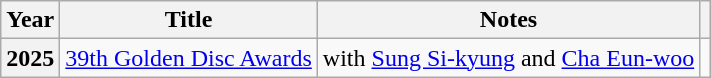<table class="wikitable plainrowheaders sortable">
<tr>
<th scope="col">Year</th>
<th scope="col">Title</th>
<th scope="col">Notes</th>
<th scope="col" class="unsortable"></th>
</tr>
<tr>
<th scope="row">2025</th>
<td><a href='#'>39th Golden Disc Awards</a></td>
<td>with <a href='#'>Sung Si-kyung</a> and <a href='#'>Cha Eun-woo</a></td>
<td style="text-align:center"></td>
</tr>
</table>
